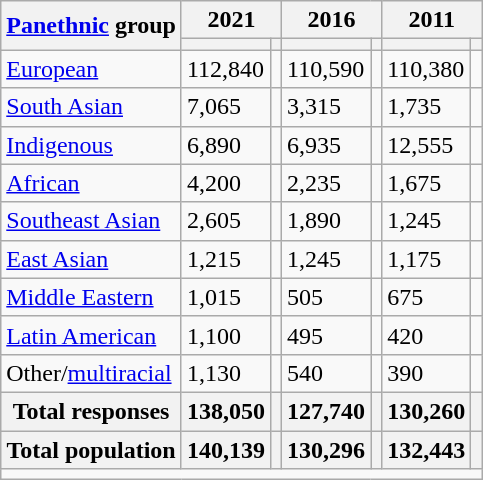<table class="wikitable collapsible sortable">
<tr>
<th rowspan="2"><a href='#'>Panethnic</a> group</th>
<th colspan="2">2021</th>
<th colspan="2">2016</th>
<th colspan="2">2011</th>
</tr>
<tr>
<th><a href='#'></a></th>
<th></th>
<th></th>
<th></th>
<th></th>
<th></th>
</tr>
<tr>
<td><a href='#'>European</a></td>
<td>112,840</td>
<td></td>
<td>110,590</td>
<td></td>
<td>110,380</td>
<td></td>
</tr>
<tr>
<td><a href='#'>South Asian</a></td>
<td>7,065</td>
<td></td>
<td>3,315</td>
<td></td>
<td>1,735</td>
<td></td>
</tr>
<tr>
<td><a href='#'>Indigenous</a></td>
<td>6,890</td>
<td></td>
<td>6,935</td>
<td></td>
<td>12,555</td>
<td></td>
</tr>
<tr>
<td><a href='#'>African</a></td>
<td>4,200</td>
<td></td>
<td>2,235</td>
<td></td>
<td>1,675</td>
<td></td>
</tr>
<tr>
<td><a href='#'>Southeast Asian</a></td>
<td>2,605</td>
<td></td>
<td>1,890</td>
<td></td>
<td>1,245</td>
<td></td>
</tr>
<tr>
<td><a href='#'>East Asian</a></td>
<td>1,215</td>
<td></td>
<td>1,245</td>
<td></td>
<td>1,175</td>
<td></td>
</tr>
<tr>
<td><a href='#'>Middle Eastern</a></td>
<td>1,015</td>
<td></td>
<td>505</td>
<td></td>
<td>675</td>
<td></td>
</tr>
<tr>
<td><a href='#'>Latin American</a></td>
<td>1,100</td>
<td></td>
<td>495</td>
<td></td>
<td>420</td>
<td></td>
</tr>
<tr>
<td>Other/<a href='#'>multiracial</a></td>
<td>1,130</td>
<td></td>
<td>540</td>
<td></td>
<td>390</td>
<td></td>
</tr>
<tr>
<th>Total responses</th>
<th>138,050</th>
<th></th>
<th>127,740</th>
<th></th>
<th>130,260</th>
<th></th>
</tr>
<tr class="sortbottom">
<th>Total population</th>
<th>140,139</th>
<th></th>
<th>130,296</th>
<th></th>
<th>132,443</th>
<th></th>
</tr>
<tr class="sortbottom">
<td colspan="15"></td>
</tr>
</table>
